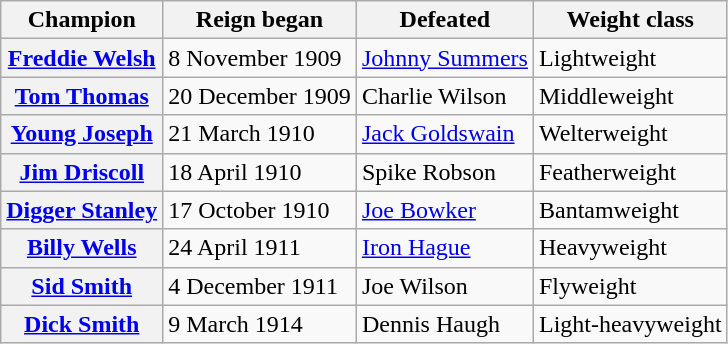<table class="wikitable plainrowheaders">
<tr>
<th scope="col">Champion</th>
<th scope="col">Reign began</th>
<th scope="col">Defeated</th>
<th scope="col">Weight class</th>
</tr>
<tr>
<th scope="row"> <a href='#'>Freddie Welsh</a></th>
<td>8 November 1909</td>
<td><a href='#'>Johnny Summers</a></td>
<td>Lightweight</td>
</tr>
<tr>
<th scope="row"> <a href='#'>Tom Thomas</a></th>
<td>20 December 1909</td>
<td>Charlie Wilson</td>
<td>Middleweight</td>
</tr>
<tr>
<th scope="row"> <a href='#'>Young Joseph</a></th>
<td>21 March 1910</td>
<td><a href='#'>Jack Goldswain</a></td>
<td>Welterweight</td>
</tr>
<tr>
<th scope="row"> <a href='#'>Jim Driscoll</a></th>
<td>18 April 1910</td>
<td>Spike Robson</td>
<td>Featherweight</td>
</tr>
<tr>
<th scope="row"> <a href='#'>Digger Stanley</a></th>
<td>17 October 1910</td>
<td><a href='#'>Joe Bowker</a></td>
<td>Bantamweight</td>
</tr>
<tr>
<th scope="row"> <a href='#'>Billy Wells</a></th>
<td>24 April 1911</td>
<td><a href='#'>Iron Hague</a></td>
<td>Heavyweight</td>
</tr>
<tr>
<th scope="row"> <a href='#'>Sid Smith</a></th>
<td>4 December 1911</td>
<td>Joe Wilson</td>
<td>Flyweight</td>
</tr>
<tr>
<th scope="row"> <a href='#'>Dick Smith</a></th>
<td>9 March 1914</td>
<td>Dennis Haugh</td>
<td>Light-heavyweight</td>
</tr>
</table>
